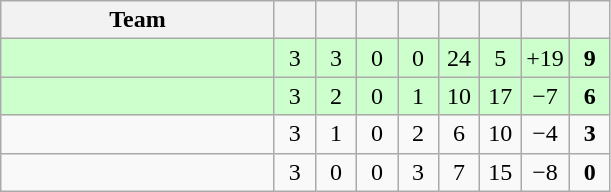<table class="wikitable" style="text-align: center;">
<tr>
<th width="175">Team</th>
<th width="20"></th>
<th width="20"></th>
<th width="20"></th>
<th width="20"></th>
<th width="20"></th>
<th width="20"></th>
<th width="20"></th>
<th width="20"></th>
</tr>
<tr align=center bgcolor=#ccffcc>
<td style="text-align:left;"></td>
<td>3</td>
<td>3</td>
<td>0</td>
<td>0</td>
<td>24</td>
<td>5</td>
<td>+19</td>
<td><strong>9</strong></td>
</tr>
<tr align=center bgcolor=#ccffcc>
<td style="text-align:left;"></td>
<td>3</td>
<td>2</td>
<td>0</td>
<td>1</td>
<td>10</td>
<td>17</td>
<td>−7</td>
<td><strong>6</strong></td>
</tr>
<tr>
<td style="text-align:left;"></td>
<td>3</td>
<td>1</td>
<td>0</td>
<td>2</td>
<td>6</td>
<td>10</td>
<td>−4</td>
<td><strong>3</strong></td>
</tr>
<tr>
<td style="text-align:left;"></td>
<td>3</td>
<td>0</td>
<td>0</td>
<td>3</td>
<td>7</td>
<td>15</td>
<td>−8</td>
<td><strong>0</strong></td>
</tr>
</table>
